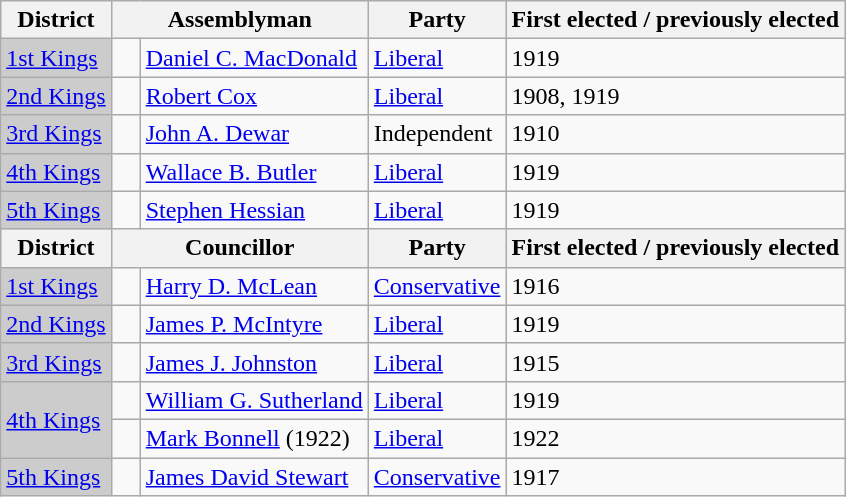<table class="wikitable sortable">
<tr>
<th>District</th>
<th colspan="2">Assemblyman</th>
<th>Party</th>
<th>First elected / previously elected</th>
</tr>
<tr>
<td bgcolor="CCCCCC"><a href='#'>1st Kings</a></td>
<td>   </td>
<td><a href='#'>Daniel C. MacDonald</a></td>
<td><a href='#'>Liberal</a></td>
<td>1919</td>
</tr>
<tr>
<td bgcolor="CCCCCC"><a href='#'>2nd Kings</a></td>
<td>   </td>
<td><a href='#'>Robert Cox</a></td>
<td><a href='#'>Liberal</a></td>
<td>1908, 1919</td>
</tr>
<tr>
<td bgcolor="CCCCCC"><a href='#'>3rd Kings</a></td>
<td>   </td>
<td><a href='#'>John A. Dewar</a></td>
<td>Independent</td>
<td>1910</td>
</tr>
<tr>
<td bgcolor="CCCCCC"><a href='#'>4th Kings</a></td>
<td>   </td>
<td><a href='#'>Wallace B. Butler</a></td>
<td><a href='#'>Liberal</a></td>
<td>1919</td>
</tr>
<tr>
<td bgcolor="CCCCCC"><a href='#'>5th Kings</a></td>
<td>   </td>
<td><a href='#'>Stephen Hessian</a></td>
<td><a href='#'>Liberal</a></td>
<td>1919</td>
</tr>
<tr>
<th>District</th>
<th colspan="2">Councillor</th>
<th>Party</th>
<th>First elected / previously elected</th>
</tr>
<tr>
<td bgcolor="CCCCCC"><a href='#'>1st Kings</a></td>
<td>   </td>
<td><a href='#'>Harry D. McLean</a></td>
<td><a href='#'>Conservative</a></td>
<td>1916</td>
</tr>
<tr>
<td bgcolor="CCCCCC"><a href='#'>2nd Kings</a></td>
<td>   </td>
<td><a href='#'>James P. McIntyre</a></td>
<td><a href='#'>Liberal</a></td>
<td>1919</td>
</tr>
<tr>
<td bgcolor="CCCCCC"><a href='#'>3rd Kings</a></td>
<td>   </td>
<td><a href='#'>James J. Johnston</a></td>
<td><a href='#'>Liberal</a></td>
<td>1915</td>
</tr>
<tr>
<td rowspan=2 bgcolor="CCCCCC"><a href='#'>4th Kings</a></td>
<td>   </td>
<td><a href='#'>William G. Sutherland</a></td>
<td><a href='#'>Liberal</a></td>
<td>1919</td>
</tr>
<tr>
<td> </td>
<td><a href='#'>Mark Bonnell</a> (1922)</td>
<td><a href='#'>Liberal</a></td>
<td>1922</td>
</tr>
<tr>
<td bgcolor="CCCCCC"><a href='#'>5th Kings</a></td>
<td>   </td>
<td><a href='#'>James David Stewart</a></td>
<td><a href='#'>Conservative</a></td>
<td>1917</td>
</tr>
</table>
